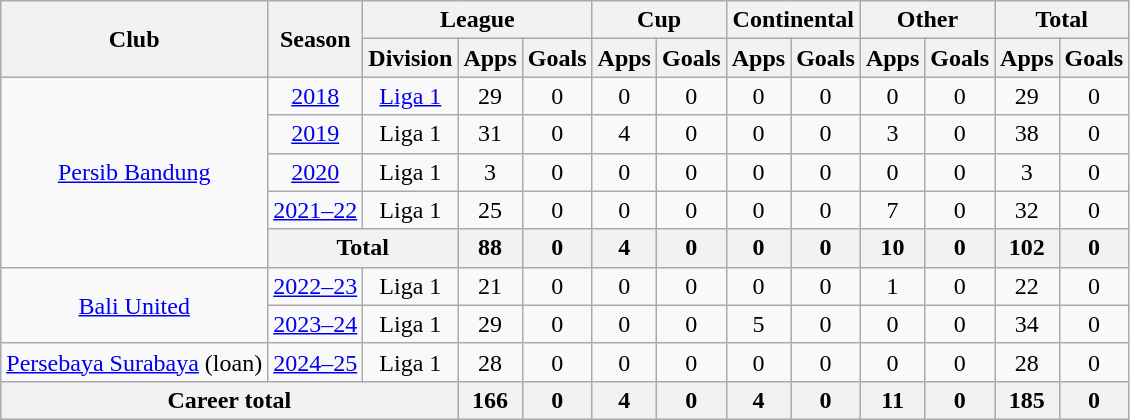<table class="wikitable" style="text-align:center">
<tr>
<th rowspan="2">Club</th>
<th rowspan="2">Season</th>
<th colspan="3">League</th>
<th colspan="2">Cup</th>
<th colspan="2">Continental</th>
<th colspan="2">Other</th>
<th colspan="2">Total</th>
</tr>
<tr>
<th>Division</th>
<th>Apps</th>
<th>Goals</th>
<th>Apps</th>
<th>Goals</th>
<th>Apps</th>
<th>Goals</th>
<th>Apps</th>
<th>Goals</th>
<th>Apps</th>
<th>Goals</th>
</tr>
<tr>
<td rowspan="5" valign="center"><a href='#'>Persib Bandung</a></td>
<td><a href='#'>2018</a></td>
<td><a href='#'>Liga 1</a></td>
<td>29</td>
<td>0</td>
<td>0</td>
<td>0</td>
<td>0</td>
<td>0</td>
<td>0</td>
<td>0</td>
<td>29</td>
<td>0</td>
</tr>
<tr>
<td><a href='#'>2019</a></td>
<td>Liga 1</td>
<td>31</td>
<td>0</td>
<td>4</td>
<td>0</td>
<td>0</td>
<td>0</td>
<td>3</td>
<td>0</td>
<td>38</td>
<td>0</td>
</tr>
<tr>
<td><a href='#'>2020</a></td>
<td>Liga 1</td>
<td>3</td>
<td>0</td>
<td>0</td>
<td>0</td>
<td>0</td>
<td>0</td>
<td>0</td>
<td>0</td>
<td>3</td>
<td>0</td>
</tr>
<tr>
<td><a href='#'>2021–22</a></td>
<td>Liga 1</td>
<td>25</td>
<td>0</td>
<td>0</td>
<td>0</td>
<td>0</td>
<td>0</td>
<td>7</td>
<td>0</td>
<td>32</td>
<td>0</td>
</tr>
<tr>
<th colspan="2">Total</th>
<th>88</th>
<th>0</th>
<th>4</th>
<th>0</th>
<th>0</th>
<th>0</th>
<th>10</th>
<th>0</th>
<th>102</th>
<th>0</th>
</tr>
<tr>
<td rowspan="2" valign="center"><a href='#'>Bali United</a></td>
<td><a href='#'>2022–23</a></td>
<td rowspan="1" valign="center">Liga 1</td>
<td>21</td>
<td>0</td>
<td>0</td>
<td>0</td>
<td>0</td>
<td>0</td>
<td>1</td>
<td>0</td>
<td>22</td>
<td>0</td>
</tr>
<tr>
<td><a href='#'>2023–24</a></td>
<td>Liga 1</td>
<td>29</td>
<td>0</td>
<td>0</td>
<td>0</td>
<td>5</td>
<td>0</td>
<td>0</td>
<td>0</td>
<td>34</td>
<td>0</td>
</tr>
<tr>
<td rowspan="1" valign="center"><a href='#'>Persebaya Surabaya</a> (loan)</td>
<td><a href='#'>2024–25</a></td>
<td rowspan="1" valign="center">Liga 1</td>
<td>28</td>
<td>0</td>
<td>0</td>
<td>0</td>
<td>0</td>
<td>0</td>
<td>0</td>
<td>0</td>
<td>28</td>
<td>0</td>
</tr>
<tr>
<th colspan="3">Career total</th>
<th>166</th>
<th>0</th>
<th>4</th>
<th>0</th>
<th>4</th>
<th>0</th>
<th>11</th>
<th>0</th>
<th>185</th>
<th>0</th>
</tr>
</table>
